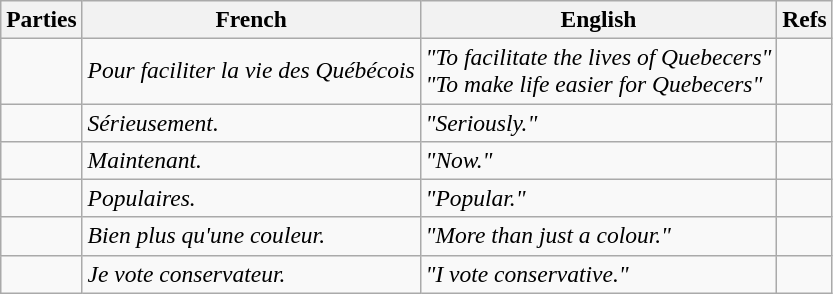<table class="wikitable" style="font-size:98%;">
<tr>
<th style="text-align:left;">Parties</th>
<th>French</th>
<th>English</th>
<th>Refs</th>
</tr>
<tr>
<td></td>
<td><em>Pour faciliter la vie des Québécois</em></td>
<td><em>"To facilitate the lives of Quebecers"</em><br><em>"To make life easier for Quebecers"</em></td>
<td></td>
</tr>
<tr>
<td></td>
<td><em>Sérieusement.</em></td>
<td><em>"Seriously."</em></td>
<td></td>
</tr>
<tr>
<td></td>
<td><em>Maintenant.</em></td>
<td><em>"Now."</em></td>
<td></td>
</tr>
<tr>
<td></td>
<td><em>Populaires.</em></td>
<td><em>"Popular."</em></td>
<td></td>
</tr>
<tr>
<td></td>
<td><em>Bien plus qu'une couleur.</em></td>
<td><em>"More than just a colour."</em></td>
<td></td>
</tr>
<tr>
<td></td>
<td><em>Je vote conservateur.</em></td>
<td><em>"I vote conservative."</em></td>
<td></td>
</tr>
</table>
